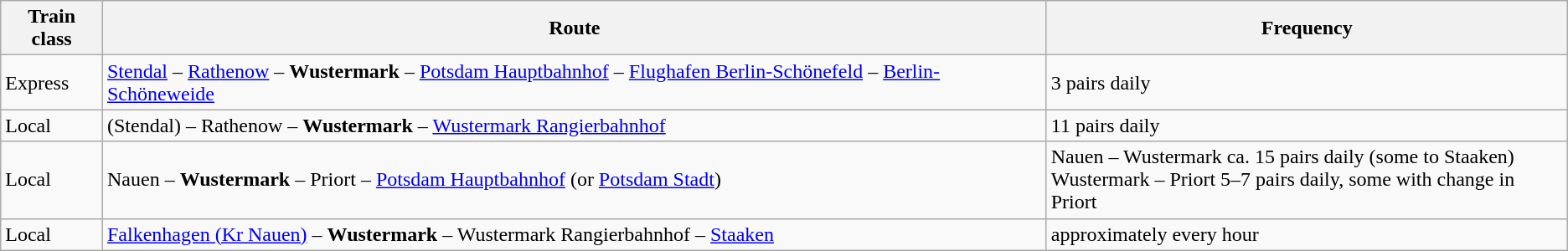<table class="wikitable">
<tr>
<th>Train class</th>
<th>Route</th>
<th>Frequency</th>
</tr>
<tr>
<td>Express</td>
<td><a href='#'>Stendal</a> – <a href='#'>Rathenow</a> – <strong>Wustermark</strong> – <a href='#'>Potsdam Hauptbahnhof</a> – <a href='#'>Flughafen Berlin-Schönefeld</a>  – <a href='#'>Berlin-Schöneweide</a></td>
<td>3 pairs daily</td>
</tr>
<tr>
<td>Local</td>
<td>(Stendal)  – Rathenow  – <strong>Wustermark</strong> – <a href='#'>Wustermark Rangierbahnhof</a></td>
<td>11 pairs daily</td>
</tr>
<tr>
<td>Local</td>
<td>Nauen  – <strong>Wustermark</strong> – Priort – <a href='#'>Potsdam Hauptbahnhof</a> (or <a href='#'>Potsdam Stadt</a>)</td>
<td>Nauen – Wustermark ca. 15 pairs daily (some to Staaken)<br>Wustermark – Priort 5–7 pairs daily, some with change  in Priort</td>
</tr>
<tr>
<td>Local</td>
<td><a href='#'>Falkenhagen (Kr Nauen)</a>  – <strong>Wustermark</strong> – Wustermark Rangierbahnhof  – <a href='#'>Staaken</a></td>
<td>approximately every hour</td>
</tr>
</table>
